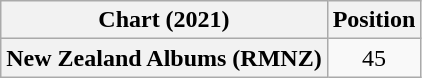<table class="wikitable sortable plainrowheaders">
<tr>
<th>Chart (2021)</th>
<th>Position</th>
</tr>
<tr>
<th scope="row">New Zealand Albums (RMNZ)</th>
<td style="text-align:center;">45</td>
</tr>
</table>
